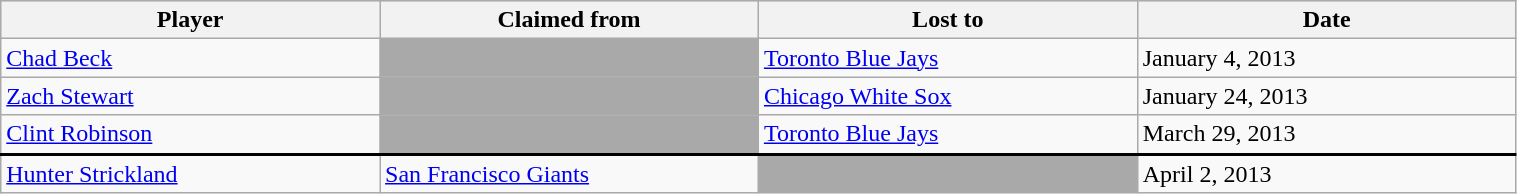<table class="wikitable" style="width:80%;">
<tr style="text-align:center; background:#ddd;">
<th style="width:25%;">Player</th>
<th style="width:25%;">Claimed from</th>
<th style="width:25%;">Lost to</th>
<th style="width:25%;">Date</th>
</tr>
<tr>
<td><a href='#'>Chad Beck</a></td>
<td style="background:darkgray;"></td>
<td><a href='#'>Toronto Blue Jays</a></td>
<td>January 4, 2013</td>
</tr>
<tr>
<td><a href='#'>Zach Stewart</a></td>
<td style="background:darkgray;"></td>
<td><a href='#'>Chicago White Sox</a></td>
<td>January 24, 2013</td>
</tr>
<tr>
<td><a href='#'>Clint Robinson</a></td>
<td style="background:darkgray;"></td>
<td><a href='#'>Toronto Blue Jays</a></td>
<td>March 29, 2013</td>
</tr>
<tr style="border-top:2px solid #000000;">
<td><a href='#'>Hunter Strickland</a></td>
<td><a href='#'>San Francisco Giants</a></td>
<td style="background:darkgray;"></td>
<td>April 2, 2013</td>
</tr>
</table>
